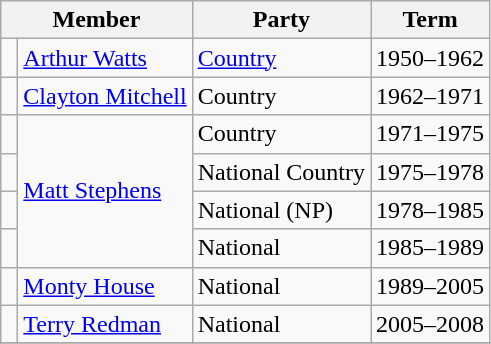<table class="wikitable">
<tr>
<th colspan="2">Member</th>
<th>Party</th>
<th>Term</th>
</tr>
<tr>
<td> </td>
<td><a href='#'>Arthur Watts</a></td>
<td><a href='#'>Country</a></td>
<td>1950–1962</td>
</tr>
<tr>
<td> </td>
<td><a href='#'>Clayton Mitchell</a></td>
<td>Country</td>
<td>1962–1971</td>
</tr>
<tr>
<td> </td>
<td rowspan="4"><a href='#'>Matt Stephens</a></td>
<td>Country</td>
<td>1971–1975</td>
</tr>
<tr>
<td> </td>
<td>National Country</td>
<td>1975–1978</td>
</tr>
<tr>
<td> </td>
<td>National (NP)</td>
<td>1978–1985</td>
</tr>
<tr>
<td> </td>
<td>National</td>
<td>1985–1989</td>
</tr>
<tr>
<td> </td>
<td><a href='#'>Monty House</a></td>
<td>National</td>
<td>1989–2005</td>
</tr>
<tr>
<td> </td>
<td><a href='#'>Terry Redman</a></td>
<td>National</td>
<td>2005–2008</td>
</tr>
<tr>
</tr>
</table>
